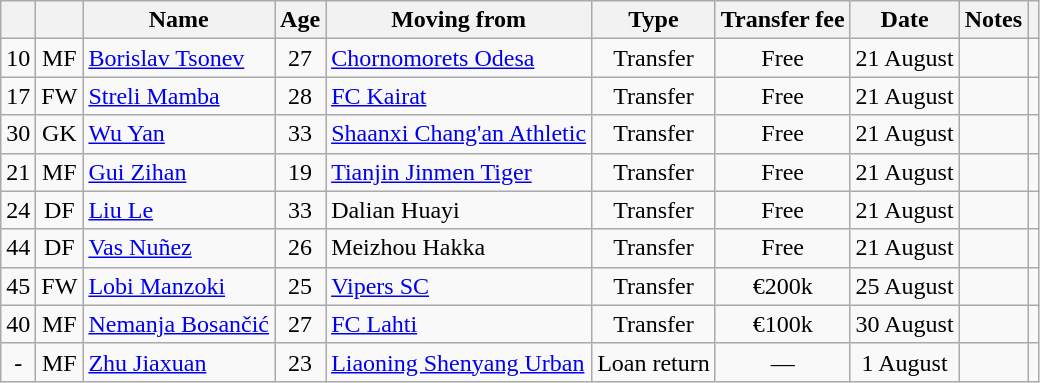<table class="wikitable" style="text-align: center ">
<tr>
<th></th>
<th></th>
<th>Name</th>
<th>Age</th>
<th>Moving from</th>
<th>Type</th>
<th>Transfer fee</th>
<th>Date</th>
<th>Notes</th>
<th></th>
</tr>
<tr>
<td>10</td>
<td>MF</td>
<td align="left"> <a href='#'>Borislav Tsonev</a></td>
<td>27</td>
<td align="left"> <a href='#'>Chornomorets Odesa</a></td>
<td>Transfer</td>
<td>Free</td>
<td>21 August</td>
<td></td>
<td></td>
</tr>
<tr>
<td>17</td>
<td>FW</td>
<td align="left"> <a href='#'>Streli Mamba</a></td>
<td>28</td>
<td align="left"> <a href='#'>FC Kairat</a></td>
<td>Transfer</td>
<td>Free</td>
<td>21 August</td>
<td></td>
<td></td>
</tr>
<tr>
<td>30</td>
<td>GK</td>
<td align="left"> <a href='#'>Wu Yan</a></td>
<td>33</td>
<td align="left"> <a href='#'>Shaanxi Chang'an Athletic</a></td>
<td>Transfer</td>
<td>Free</td>
<td>21 August</td>
<td></td>
<td></td>
</tr>
<tr>
<td>21</td>
<td>MF</td>
<td align="left"> <a href='#'>Gui Zihan</a></td>
<td>19</td>
<td align="left"> <a href='#'>Tianjin Jinmen Tiger</a></td>
<td>Transfer</td>
<td>Free</td>
<td>21 August</td>
<td></td>
<td></td>
</tr>
<tr>
<td>24</td>
<td>DF</td>
<td align="left"> <a href='#'>Liu Le</a></td>
<td>33</td>
<td align="left"> Dalian Huayi</td>
<td>Transfer</td>
<td>Free</td>
<td>21 August</td>
<td></td>
<td></td>
</tr>
<tr>
<td>44</td>
<td>DF</td>
<td align="left"> <a href='#'>Vas Nuñez</a></td>
<td>26</td>
<td align="left"> Meizhou Hakka</td>
<td>Transfer</td>
<td>Free</td>
<td>21 August</td>
<td></td>
<td></td>
</tr>
<tr>
<td>45</td>
<td>FW</td>
<td align="left"> <a href='#'>Lobi Manzoki</a></td>
<td>25</td>
<td align="left"> <a href='#'>Vipers SC</a></td>
<td>Transfer</td>
<td>€200k</td>
<td>25 August</td>
<td></td>
<td></td>
</tr>
<tr>
<td>40</td>
<td>MF</td>
<td align="left"> <a href='#'>Nemanja Bosančić</a></td>
<td>27</td>
<td align="left"> <a href='#'>FC Lahti</a></td>
<td>Transfer</td>
<td>€100k</td>
<td>30 August</td>
<td></td>
<td></td>
</tr>
<tr>
<td>-</td>
<td>MF</td>
<td align="left"> <a href='#'>Zhu Jiaxuan</a></td>
<td>23</td>
<td align="left"> <a href='#'>Liaoning Shenyang Urban</a></td>
<td>Loan return</td>
<td>—</td>
<td>1 August</td>
<td></td>
<td></td>
</tr>
</table>
